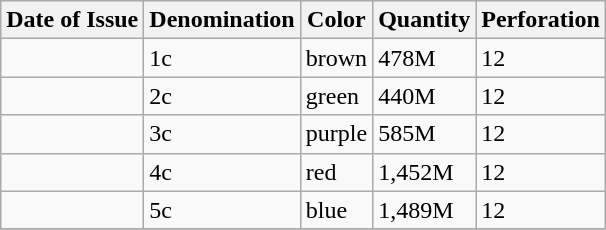<table class="wikitable">
<tr>
<th>Date of Issue</th>
<th>Denomination</th>
<th>Color</th>
<th>Quantity</th>
<th>Perforation</th>
</tr>
<tr>
<td></td>
<td>1c</td>
<td>brown</td>
<td>478M</td>
<td>12</td>
</tr>
<tr>
<td></td>
<td>2c</td>
<td>green</td>
<td>440M</td>
<td>12</td>
</tr>
<tr>
<td></td>
<td>3c</td>
<td>purple</td>
<td>585M</td>
<td>12</td>
</tr>
<tr>
<td></td>
<td>4c</td>
<td>red</td>
<td>1,452M</td>
<td>12</td>
</tr>
<tr>
<td></td>
<td>5c</td>
<td>blue</td>
<td>1,489M</td>
<td>12</td>
</tr>
<tr>
</tr>
</table>
